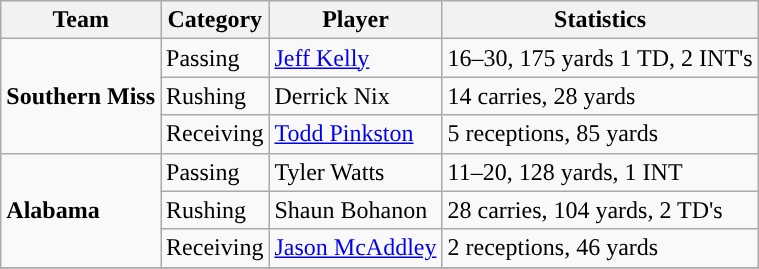<table class="wikitable" style="float: right;">
<tr>
<th>Team</th>
<th>Category</th>
<th>Player</th>
<th>Statistics</th>
</tr>
<tr>
<td rowspan=3><strong>Southern Miss</strong></td>
<td>Passing</td>
<td><a href='#'>Jeff Kelly</a></td>
<td>16–30, 175 yards 1 TD, 2 INT's</td>
</tr>
<tr>
<td>Rushing</td>
<td>Derrick Nix</td>
<td>14 carries, 28 yards</td>
</tr>
<tr>
<td>Receiving</td>
<td><a href='#'>Todd Pinkston</a></td>
<td>5 receptions, 85 yards</td>
</tr>
<tr>
<td rowspan=3><strong>Alabama</strong></td>
<td>Passing</td>
<td>Tyler Watts</td>
<td>11–20, 128 yards, 1 INT</td>
</tr>
<tr>
<td>Rushing</td>
<td>Shaun Bohanon</td>
<td>28 carries, 104 yards, 2 TD's</td>
</tr>
<tr>
<td>Receiving</td>
<td><a href='#'>Jason McAddley</a></td>
<td>2 receptions, 46 yards</td>
</tr>
<tr>
</tr>
</table>
